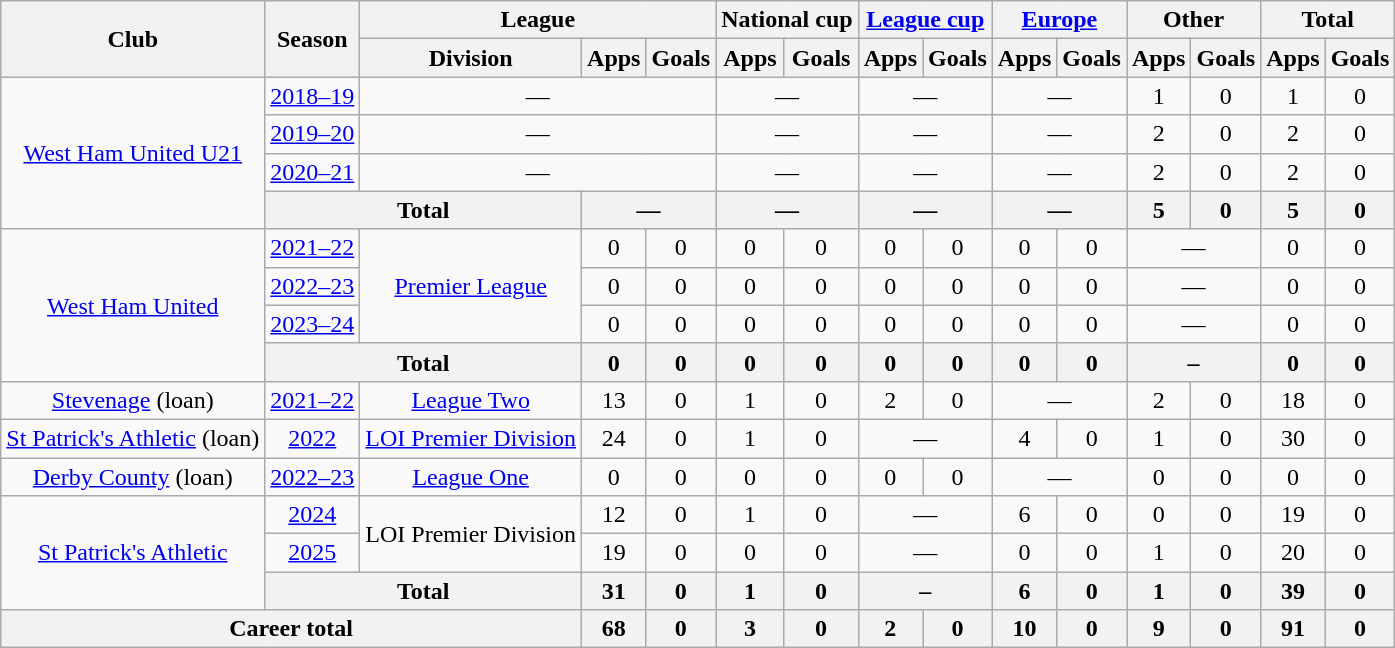<table class="wikitable" style="text-align:center">
<tr>
<th rowspan="2">Club</th>
<th rowspan="2">Season</th>
<th colspan="3">League</th>
<th colspan="2">National cup</th>
<th colspan="2"><a href='#'>League cup</a></th>
<th colspan="2"><a href='#'>Europe</a></th>
<th colspan="2">Other</th>
<th colspan="2">Total</th>
</tr>
<tr>
<th>Division</th>
<th>Apps</th>
<th>Goals</th>
<th>Apps</th>
<th>Goals</th>
<th>Apps</th>
<th>Goals</th>
<th>Apps</th>
<th>Goals</th>
<th>Apps</th>
<th>Goals</th>
<th>Apps</th>
<th>Goals</th>
</tr>
<tr>
<td rowspan="4"><a href='#'>West Ham United U21</a></td>
<td><a href='#'>2018–19</a></td>
<td colspan="3">—</td>
<td colspan="2">—</td>
<td colspan="2">—</td>
<td colspan="2">—</td>
<td>1</td>
<td>0</td>
<td>1</td>
<td>0</td>
</tr>
<tr>
<td><a href='#'>2019–20</a></td>
<td colspan="3">—</td>
<td colspan="2">—</td>
<td colspan="2">—</td>
<td colspan="2">—</td>
<td>2</td>
<td>0</td>
<td>2</td>
<td>0</td>
</tr>
<tr>
<td><a href='#'>2020–21</a></td>
<td colspan="3">—</td>
<td colspan="2">—</td>
<td colspan="2">—</td>
<td colspan="2">—</td>
<td>2</td>
<td>0</td>
<td>2</td>
<td>0</td>
</tr>
<tr>
<th colspan="2">Total</th>
<th colspan="2">—</th>
<th colspan="2">—</th>
<th colspan="2">—</th>
<th colspan="2">—</th>
<th>5</th>
<th>0</th>
<th>5</th>
<th>0</th>
</tr>
<tr>
<td rowspan="4"><a href='#'>West Ham United</a></td>
<td><a href='#'>2021–22</a></td>
<td rowspan="3"><a href='#'>Premier League</a></td>
<td>0</td>
<td>0</td>
<td>0</td>
<td>0</td>
<td>0</td>
<td>0</td>
<td>0</td>
<td>0</td>
<td colspan="2">—</td>
<td>0</td>
<td>0</td>
</tr>
<tr>
<td><a href='#'>2022–23</a></td>
<td>0</td>
<td>0</td>
<td>0</td>
<td>0</td>
<td>0</td>
<td>0</td>
<td>0</td>
<td>0</td>
<td colspan="2">—</td>
<td>0</td>
<td>0</td>
</tr>
<tr>
<td><a href='#'>2023–24</a></td>
<td>0</td>
<td>0</td>
<td>0</td>
<td>0</td>
<td>0</td>
<td>0</td>
<td>0</td>
<td>0</td>
<td colspan="2">—</td>
<td>0</td>
<td>0</td>
</tr>
<tr>
<th colspan="2">Total</th>
<th>0</th>
<th>0</th>
<th>0</th>
<th>0</th>
<th>0</th>
<th>0</th>
<th>0</th>
<th>0</th>
<th colspan="2">–</th>
<th>0</th>
<th>0</th>
</tr>
<tr>
<td><a href='#'>Stevenage</a> (loan)</td>
<td><a href='#'>2021–22</a></td>
<td><a href='#'>League Two</a></td>
<td>13</td>
<td>0</td>
<td>1</td>
<td>0</td>
<td>2</td>
<td>0</td>
<td colspan="2">—</td>
<td>2</td>
<td>0</td>
<td>18</td>
<td>0</td>
</tr>
<tr>
<td><a href='#'>St Patrick's Athletic</a> (loan)</td>
<td><a href='#'>2022</a></td>
<td><a href='#'>LOI Premier Division</a></td>
<td>24</td>
<td>0</td>
<td>1</td>
<td>0</td>
<td colspan="2">—</td>
<td>4</td>
<td>0</td>
<td>1</td>
<td>0</td>
<td>30</td>
<td>0</td>
</tr>
<tr>
<td><a href='#'>Derby County</a> (loan)</td>
<td><a href='#'>2022–23</a></td>
<td><a href='#'>League One</a></td>
<td>0</td>
<td>0</td>
<td>0</td>
<td>0</td>
<td>0</td>
<td>0</td>
<td colspan="2">—</td>
<td>0</td>
<td>0</td>
<td>0</td>
<td>0</td>
</tr>
<tr>
<td rowspan="3"><a href='#'>St Patrick's Athletic</a></td>
<td><a href='#'>2024</a></td>
<td rowspan="2">LOI Premier Division</td>
<td>12</td>
<td>0</td>
<td>1</td>
<td>0</td>
<td colspan="2">—</td>
<td>6</td>
<td>0</td>
<td>0</td>
<td>0</td>
<td>19</td>
<td>0</td>
</tr>
<tr>
<td><a href='#'>2025</a></td>
<td>19</td>
<td>0</td>
<td>0</td>
<td>0</td>
<td colspan="2">—</td>
<td>0</td>
<td>0</td>
<td>1</td>
<td>0</td>
<td>20</td>
<td>0</td>
</tr>
<tr>
<th colspan="2">Total</th>
<th>31</th>
<th>0</th>
<th>1</th>
<th>0</th>
<th colspan="2">–</th>
<th>6</th>
<th>0</th>
<th>1</th>
<th>0</th>
<th>39</th>
<th>0</th>
</tr>
<tr>
<th colspan="3">Career total</th>
<th>68</th>
<th>0</th>
<th>3</th>
<th>0</th>
<th>2</th>
<th>0</th>
<th>10</th>
<th>0</th>
<th>9</th>
<th>0</th>
<th>91</th>
<th>0</th>
</tr>
</table>
